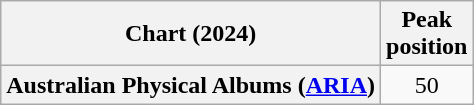<table class="wikitable plainrowheaders" style="text-align:center">
<tr>
<th scope="col">Chart (2024)</th>
<th scope="col">Peak<br>position</th>
</tr>
<tr>
<th scope="row">Australian Physical Albums (<a href='#'>ARIA</a>)</th>
<td>50</td>
</tr>
</table>
